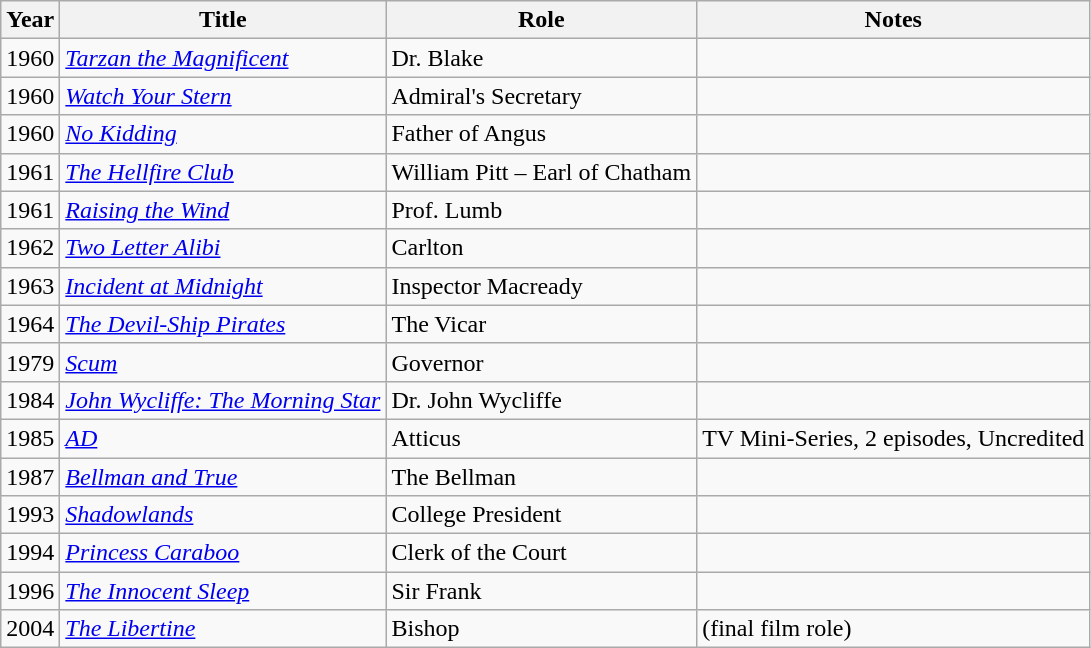<table class="wikitable">
<tr>
<th>Year</th>
<th>Title</th>
<th>Role</th>
<th>Notes</th>
</tr>
<tr>
<td>1960</td>
<td><em><a href='#'>Tarzan the Magnificent</a></em></td>
<td>Dr. Blake</td>
<td></td>
</tr>
<tr>
<td>1960</td>
<td><em><a href='#'>Watch Your Stern</a></em></td>
<td>Admiral's Secretary</td>
<td></td>
</tr>
<tr>
<td>1960</td>
<td><em><a href='#'>No Kidding</a></em></td>
<td>Father of Angus</td>
<td></td>
</tr>
<tr>
<td>1961</td>
<td><em><a href='#'>The Hellfire Club</a></em></td>
<td>William Pitt – Earl of Chatham</td>
<td></td>
</tr>
<tr>
<td>1961</td>
<td><em><a href='#'>Raising the Wind</a></em></td>
<td>Prof. Lumb</td>
<td></td>
</tr>
<tr>
<td>1962</td>
<td><em><a href='#'>Two Letter Alibi</a></em></td>
<td>Carlton</td>
</tr>
<tr>
<td>1963</td>
<td><em><a href='#'>Incident at Midnight</a></em></td>
<td>Inspector Macready</td>
<td></td>
</tr>
<tr>
<td>1964</td>
<td><em><a href='#'>The Devil-Ship Pirates</a></em></td>
<td>The Vicar</td>
<td></td>
</tr>
<tr>
<td>1979</td>
<td><em><a href='#'>Scum</a></em></td>
<td>Governor</td>
<td></td>
</tr>
<tr>
<td>1984</td>
<td><em><a href='#'>John Wycliffe: The Morning Star</a></em></td>
<td>Dr. John Wycliffe</td>
<td></td>
</tr>
<tr>
<td>1985</td>
<td><em><a href='#'>AD</a></em></td>
<td>Atticus</td>
<td>TV Mini-Series, 2 episodes, Uncredited</td>
</tr>
<tr>
<td>1987</td>
<td><em><a href='#'>Bellman and True</a></em></td>
<td>The Bellman</td>
<td></td>
</tr>
<tr>
<td>1993</td>
<td><em><a href='#'>Shadowlands</a></em></td>
<td>College President</td>
<td></td>
</tr>
<tr>
<td>1994</td>
<td><em><a href='#'>Princess Caraboo</a></em></td>
<td>Clerk of the Court</td>
<td></td>
</tr>
<tr>
<td>1996</td>
<td><em><a href='#'>The Innocent Sleep</a></em></td>
<td>Sir Frank</td>
<td></td>
</tr>
<tr>
<td>2004</td>
<td><em><a href='#'>The Libertine</a></em></td>
<td>Bishop</td>
<td>(final film role)</td>
</tr>
</table>
